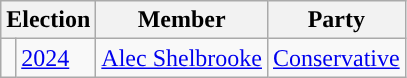<table class="wikitable">
<tr>
<th colspan="2">Election</th>
<th>Member</th>
<th>Party</th>
</tr>
<tr>
<td style="color:inherit;background-color: "></td>
<td><a href='#'>2024</a></td>
<td><a href='#'>Alec Shelbrooke</a></td>
<td><a href='#'>Conservative</a></td>
</tr>
</table>
